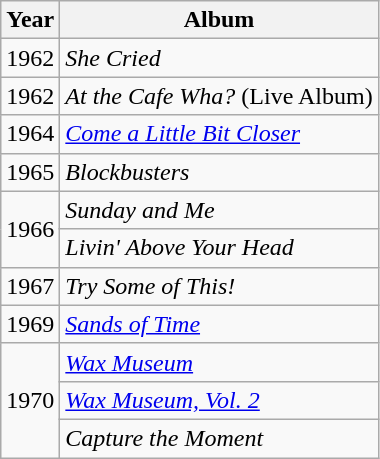<table class="wikitable">
<tr>
<th>Year</th>
<th>Album</th>
</tr>
<tr>
<td>1962</td>
<td><em>She Cried</em></td>
</tr>
<tr>
<td>1962</td>
<td><em>At the Cafe Wha?</em> (Live Album)</td>
</tr>
<tr>
<td>1964</td>
<td><em><a href='#'>Come a Little Bit Closer</a></em></td>
</tr>
<tr>
<td>1965</td>
<td><em>Blockbusters</em></td>
</tr>
<tr>
<td rowspan="2">1966</td>
<td><em>Sunday and Me</em></td>
</tr>
<tr>
<td><em>Livin' Above Your Head</em></td>
</tr>
<tr>
<td>1967</td>
<td><em>Try Some of This!</em></td>
</tr>
<tr>
<td>1969</td>
<td><em><a href='#'>Sands of Time</a></em></td>
</tr>
<tr>
<td rowspan="3">1970</td>
<td><em><a href='#'>Wax Museum</a></em></td>
</tr>
<tr>
<td><em><a href='#'>Wax Museum, Vol. 2</a></em></td>
</tr>
<tr>
<td><em>Capture the Moment</em></td>
</tr>
</table>
